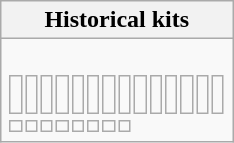<table class="wikitable">
<tr>
<th>Historical kits</th>
</tr>
<tr>
<td><br><table>
<tr>
<td><br></td>
<td><br></td>
<td><br></td>
<td><br></td>
<td></td>
<td></td>
<td></td>
<td></td>
<td></td>
<td></td>
<td></td>
<td></td>
<td></td>
<td></td>
</tr>
</table>
<table>
<tr>
<td></td>
<td></td>
<td></td>
<td></td>
<td></td>
<td></td>
<td></td>
<td></td>
</tr>
</table>
</td>
</tr>
</table>
